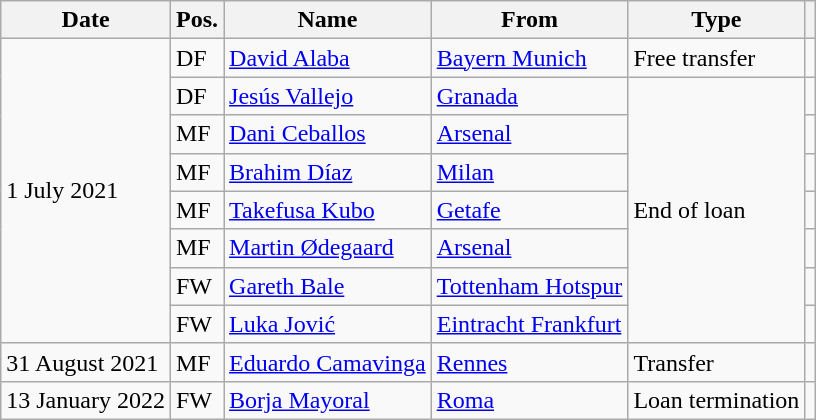<table class="wikitable">
<tr>
<th>Date</th>
<th>Pos.</th>
<th>Name</th>
<th>From</th>
<th>Type</th>
<th></th>
</tr>
<tr>
<td rowspan=8>1 July 2021</td>
<td>DF</td>
<td> <a href='#'>David Alaba</a></td>
<td> <a href='#'>Bayern Munich</a></td>
<td>Free transfer</td>
<td></td>
</tr>
<tr>
<td>DF</td>
<td> <a href='#'>Jesús Vallejo</a></td>
<td><a href='#'>Granada</a></td>
<td rowspan=7>End of loan</td>
<td></td>
</tr>
<tr>
<td>MF</td>
<td> <a href='#'>Dani Ceballos</a></td>
<td> <a href='#'>Arsenal</a></td>
<td></td>
</tr>
<tr>
<td>MF</td>
<td> <a href='#'>Brahim Díaz</a></td>
<td> <a href='#'>Milan</a></td>
<td></td>
</tr>
<tr>
<td>MF</td>
<td> <a href='#'>Takefusa Kubo</a></td>
<td><a href='#'>Getafe</a></td>
<td></td>
</tr>
<tr>
<td>MF</td>
<td> <a href='#'>Martin Ødegaard</a></td>
<td> <a href='#'>Arsenal</a></td>
<td></td>
</tr>
<tr>
<td>FW</td>
<td> <a href='#'>Gareth Bale</a></td>
<td> <a href='#'>Tottenham Hotspur</a></td>
<td></td>
</tr>
<tr>
<td>FW</td>
<td> <a href='#'>Luka Jović</a></td>
<td> <a href='#'>Eintracht Frankfurt</a></td>
<td></td>
</tr>
<tr>
<td>31 August 2021</td>
<td>MF</td>
<td> <a href='#'>Eduardo Camavinga</a></td>
<td> <a href='#'>Rennes</a></td>
<td>Transfer</td>
<td></td>
</tr>
<tr>
<td>13 January 2022</td>
<td>FW</td>
<td> <a href='#'>Borja Mayoral</a></td>
<td> <a href='#'>Roma</a></td>
<td>Loan termination</td>
<td></td>
</tr>
</table>
